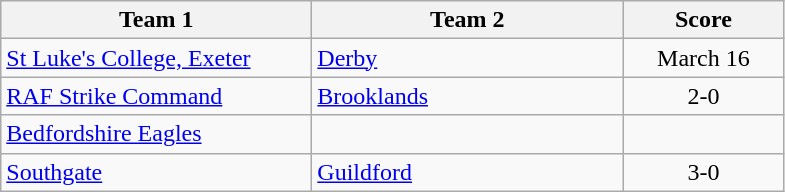<table class="wikitable" style="font-size: 100%">
<tr>
<th width=200>Team 1</th>
<th width=200>Team 2</th>
<th width=100>Score</th>
</tr>
<tr>
<td><a href='#'>St Luke's College, Exeter</a></td>
<td><a href='#'>Derby</a></td>
<td align=center>March 16</td>
</tr>
<tr>
<td><a href='#'>RAF Strike Command</a></td>
<td><a href='#'>Brooklands</a></td>
<td align=center>2-0</td>
</tr>
<tr>
<td><a href='#'>Bedfordshire Eagles</a></td>
<td></td>
<td align=center></td>
</tr>
<tr>
<td><a href='#'>Southgate</a></td>
<td><a href='#'>Guildford</a></td>
<td align=center>3-0</td>
</tr>
</table>
